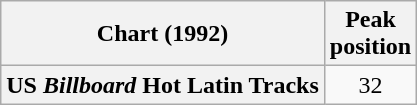<table class="wikitable plainrowheaders">
<tr>
<th>Chart (1992)</th>
<th>Peak<br>position</th>
</tr>
<tr>
<th scope=row>US <em>Billboard</em> Hot Latin Tracks</th>
<td style="text-align:center;">32</td>
</tr>
</table>
